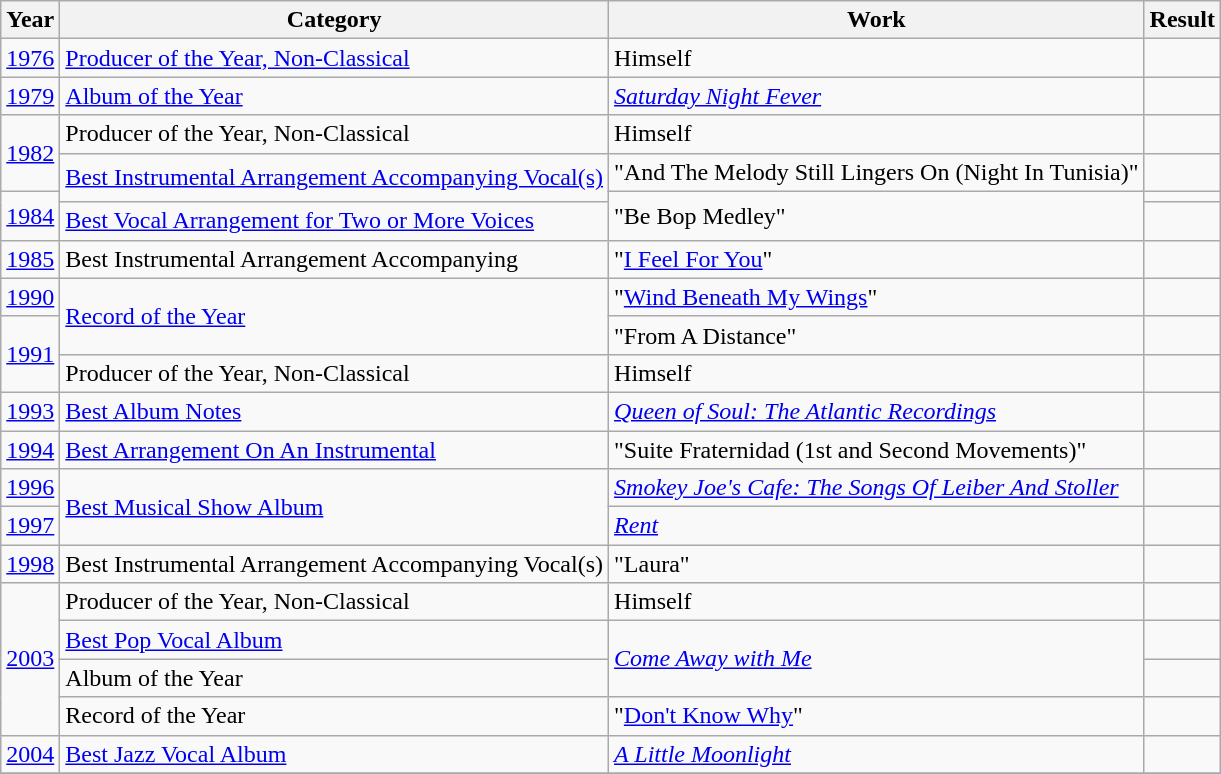<table class="wikitable">
<tr>
<th>Year</th>
<th>Category</th>
<th>Work</th>
<th>Result</th>
</tr>
<tr>
<td><a href='#'>1976</a></td>
<td><a href='#'>Producer of the Year, Non-Classical</a></td>
<td>Himself</td>
<td></td>
</tr>
<tr>
<td><a href='#'>1979</a></td>
<td><a href='#'>Album of the Year</a></td>
<td><em><a href='#'>Saturday Night Fever</a></em></td>
<td></td>
</tr>
<tr>
<td rowspan="2"><a href='#'>1982</a></td>
<td>Producer of the Year, Non-Classical</td>
<td>Himself</td>
<td></td>
</tr>
<tr>
<td rowspan="2"><a href='#'>Best Instrumental Arrangement Accompanying Vocal(s)</a></td>
<td>"And The Melody Still Lingers On (Night In Tunisia)"</td>
<td></td>
</tr>
<tr>
<td rowspan="2"><a href='#'>1984</a></td>
<td rowspan="2">"Be Bop Medley"</td>
<td></td>
</tr>
<tr>
<td><a href='#'>Best Vocal Arrangement for Two or More Voices</a></td>
<td></td>
</tr>
<tr>
<td><a href='#'>1985</a></td>
<td>Best Instrumental Arrangement Accompanying</td>
<td>"<a href='#'>I Feel For You</a>"</td>
<td></td>
</tr>
<tr>
<td><a href='#'>1990</a></td>
<td rowspan="2"><a href='#'>Record of the Year</a></td>
<td>"<a href='#'>Wind Beneath My Wings</a>"</td>
<td></td>
</tr>
<tr>
<td rowspan="2"><a href='#'>1991</a></td>
<td>"From A Distance"</td>
<td></td>
</tr>
<tr>
<td>Producer of the Year, Non-Classical</td>
<td>Himself</td>
<td></td>
</tr>
<tr>
<td><a href='#'>1993</a></td>
<td><a href='#'>Best Album Notes</a></td>
<td><em><a href='#'>Queen of Soul: The Atlantic Recordings</a></em></td>
<td></td>
</tr>
<tr>
<td><a href='#'>1994</a></td>
<td><a href='#'>Best Arrangement On An Instrumental</a></td>
<td>"Suite Fraternidad (1st and Second Movements)"</td>
<td></td>
</tr>
<tr>
<td><a href='#'>1996</a></td>
<td rowspan="2"><a href='#'>Best Musical Show Album</a></td>
<td><em><a href='#'>Smokey Joe's Cafe: The Songs Of Leiber And Stoller</a></em></td>
<td></td>
</tr>
<tr>
<td><a href='#'>1997</a></td>
<td><em><a href='#'>Rent</a></em></td>
<td></td>
</tr>
<tr>
<td><a href='#'>1998</a></td>
<td>Best Instrumental Arrangement Accompanying Vocal(s)</td>
<td>"Laura"</td>
<td></td>
</tr>
<tr>
<td rowspan="4"><a href='#'>2003</a></td>
<td>Producer of the Year, Non-Classical</td>
<td>Himself</td>
<td></td>
</tr>
<tr>
<td><a href='#'>Best Pop Vocal Album</a></td>
<td rowspan="2"><em><a href='#'>Come Away with Me</a></em></td>
<td></td>
</tr>
<tr>
<td>Album of the Year</td>
<td></td>
</tr>
<tr>
<td>Record of the Year</td>
<td>"<a href='#'>Don't Know Why</a>"</td>
<td></td>
</tr>
<tr>
<td><a href='#'>2004</a></td>
<td><a href='#'>Best Jazz Vocal Album</a></td>
<td><em><a href='#'>A Little Moonlight</a></em></td>
<td></td>
</tr>
<tr>
</tr>
</table>
